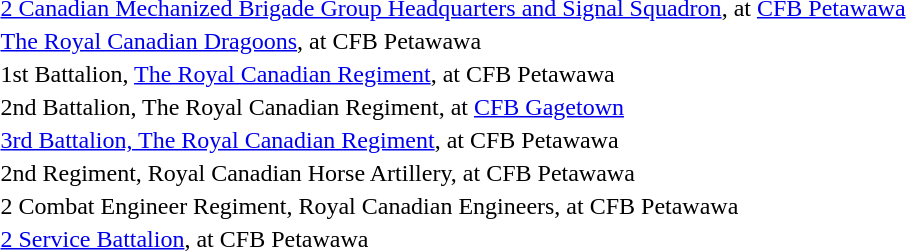<table style="vertical-align:top">
<tr>
<td style="vertical-align:top;line-height: 5px"></td>
<td><a href='#'>2 Canadian Mechanized Brigade Group Headquarters and Signal Squadron</a>, at <a href='#'>CFB Petawawa</a></td>
</tr>
<tr>
<td style="vertical-align:top;line-height: 5px"></td>
<td><a href='#'>The Royal Canadian Dragoons</a>, at CFB Petawawa</td>
</tr>
<tr>
<td style="vertical-align:top;line-height: 5px"></td>
<td>1st Battalion, <a href='#'>The Royal Canadian Regiment</a>, at CFB Petawawa</td>
</tr>
<tr>
<td style="vertical-align:top;line-height: 5px"></td>
<td>2nd Battalion, The Royal Canadian Regiment, at <a href='#'>CFB Gagetown</a></td>
</tr>
<tr>
<td style="vertical-align:top;line-height: 5px"></td>
<td><a href='#'>3rd Battalion, The Royal Canadian Regiment</a>, at CFB Petawawa</td>
</tr>
<tr>
<td style="vertical-align:top;line-height: 5px"></td>
<td>2nd Regiment, Royal Canadian Horse Artillery, at CFB Petawawa</td>
</tr>
<tr>
<td style="vertical-align:top;line-height: 5px"></td>
<td>2 Combat Engineer Regiment, Royal Canadian Engineers, at CFB Petawawa</td>
</tr>
<tr>
<td style="vertical-align:top;line-height: 5px"></td>
<td><a href='#'>2 Service Battalion</a>, at CFB Petawawa</td>
</tr>
</table>
